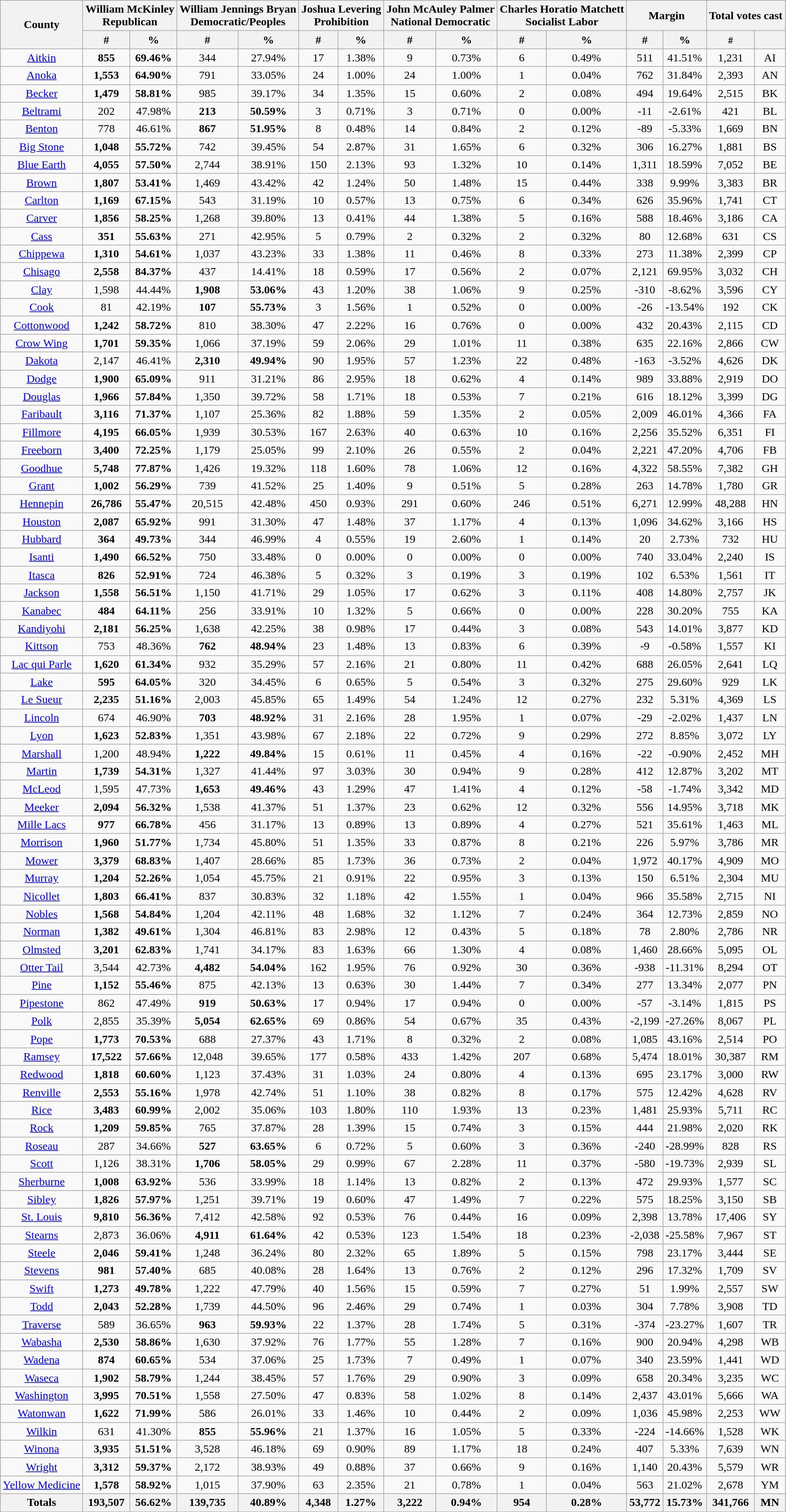<table class="wikitable sortable" style="text-align:center">
<tr>
<th rowspan=2>County</th>
<th colspan="2">William McKinley<br>Republican</th>
<th colspan="2">William Jennings Bryan<br>Democratic/Peoples</th>
<th colspan="2">Joshua Levering<br>Prohibition</th>
<th colspan="2">John McAuley Palmer<br>National Democratic</th>
<th colspan="2">Charles Horatio Matchett<br>Socialist Labor</th>
<th colspan="2">Margin</th>
<th colspan="2">Total votes cast</th>
</tr>
<tr>
<th data-sort-type="number">#</th>
<th data-sort-type="number">%</th>
<th data-sort-type="number">#</th>
<th data-sort-type="number">%</th>
<th data-sort-type="number">#</th>
<th data-sort-type="number">%</th>
<th data-sort-type="number">#</th>
<th data-sort-type="number">%</th>
<th data-sort-type="number">#</th>
<th data-sort-type="number">%</th>
<th data-sort-type="number">#</th>
<th data-sort-type="number">%</th>
<th data-sort-type="number"><small>#</small></th>
<th></th>
</tr>
<tr>
<td><a href='#'>Aitkin</a></td>
<td><strong>855</strong></td>
<td><strong>69.46%</strong></td>
<td>344</td>
<td>27.94%</td>
<td>17</td>
<td>1.38%</td>
<td>9</td>
<td>0.73%</td>
<td>6</td>
<td>0.49%</td>
<td>511</td>
<td>41.51%</td>
<td>1,231</td>
<td>AI</td>
</tr>
<tr>
<td><a href='#'>Anoka</a></td>
<td><strong>1,553</strong></td>
<td><strong>64.90%</strong></td>
<td>791</td>
<td>33.05%</td>
<td>24</td>
<td>1.00%</td>
<td>24</td>
<td>1.00%</td>
<td>1</td>
<td>0.04%</td>
<td>762</td>
<td>31.84%</td>
<td>2,393</td>
<td>AN</td>
</tr>
<tr>
<td><a href='#'>Becker</a></td>
<td><strong>1,479</strong></td>
<td><strong>58.81%</strong></td>
<td>985</td>
<td>39.17%</td>
<td>34</td>
<td>1.35%</td>
<td>15</td>
<td>0.60%</td>
<td>2</td>
<td>0.08%</td>
<td>494</td>
<td>19.64%</td>
<td>2,515</td>
<td>BK</td>
</tr>
<tr>
<td><a href='#'>Beltrami</a></td>
<td>202</td>
<td>47.98%</td>
<td><strong>213</strong></td>
<td><strong>50.59%</strong></td>
<td>3</td>
<td>0.71%</td>
<td>3</td>
<td>0.71%</td>
<td>0</td>
<td>0.00%</td>
<td>-11</td>
<td>-2.61%</td>
<td>421</td>
<td>BL</td>
</tr>
<tr>
<td><a href='#'>Benton</a></td>
<td>778</td>
<td>46.61%</td>
<td><strong>867</strong></td>
<td><strong>51.95%</strong></td>
<td>8</td>
<td>0.48%</td>
<td>14</td>
<td>0.84%</td>
<td>2</td>
<td>0.12%</td>
<td>-89</td>
<td>-5.33%</td>
<td>1,669</td>
<td>BN</td>
</tr>
<tr>
<td><a href='#'>Big Stone</a></td>
<td><strong>1,048</strong></td>
<td><strong>55.72%</strong></td>
<td>742</td>
<td>39.45%</td>
<td>54</td>
<td>2.87%</td>
<td>31</td>
<td>1.65%</td>
<td>6</td>
<td>0.32%</td>
<td>306</td>
<td>16.27%</td>
<td>1,881</td>
<td>BS</td>
</tr>
<tr>
<td><a href='#'>Blue Earth</a></td>
<td><strong>4,055</strong></td>
<td><strong>57.50%</strong></td>
<td>2,744</td>
<td>38.91%</td>
<td>150</td>
<td>2.13%</td>
<td>93</td>
<td>1.32%</td>
<td>10</td>
<td>0.14%</td>
<td>1,311</td>
<td>18.59%</td>
<td>7,052</td>
<td>BE</td>
</tr>
<tr>
<td><a href='#'>Brown</a></td>
<td><strong>1,807</strong></td>
<td><strong>53.41%</strong></td>
<td>1,469</td>
<td>43.42%</td>
<td>42</td>
<td>1.24%</td>
<td>50</td>
<td>1.48%</td>
<td>15</td>
<td>0.44%</td>
<td>338</td>
<td>9.99%</td>
<td>3,383</td>
<td>BR</td>
</tr>
<tr>
<td><a href='#'>Carlton</a></td>
<td><strong>1,169</strong></td>
<td><strong>67.15%</strong></td>
<td>543</td>
<td>31.19%</td>
<td>10</td>
<td>0.57%</td>
<td>13</td>
<td>0.75%</td>
<td>6</td>
<td>0.34%</td>
<td>626</td>
<td>35.96%</td>
<td>1,741</td>
<td>CT</td>
</tr>
<tr>
<td><a href='#'>Carver</a></td>
<td><strong>1,856</strong></td>
<td><strong>58.25%</strong></td>
<td>1,268</td>
<td>39.80%</td>
<td>13</td>
<td>0.41%</td>
<td>44</td>
<td>1.38%</td>
<td>5</td>
<td>0.16%</td>
<td>588</td>
<td>18.46%</td>
<td>3,186</td>
<td>CA</td>
</tr>
<tr>
<td><a href='#'>Cass</a></td>
<td><strong>351</strong></td>
<td><strong>55.63%</strong></td>
<td>271</td>
<td>42.95%</td>
<td>5</td>
<td>0.79%</td>
<td>2</td>
<td>0.32%</td>
<td>2</td>
<td>0.32%</td>
<td>80</td>
<td>12.68%</td>
<td>631</td>
<td>CS</td>
</tr>
<tr>
<td><a href='#'>Chippewa</a></td>
<td><strong>1,310</strong></td>
<td><strong>54.61%</strong></td>
<td>1,037</td>
<td>43.23%</td>
<td>33</td>
<td>1.38%</td>
<td>11</td>
<td>0.46%</td>
<td>8</td>
<td>0.33%</td>
<td>273</td>
<td>11.38%</td>
<td>2,399</td>
<td>CP</td>
</tr>
<tr>
<td><a href='#'>Chisago</a></td>
<td><strong>2,558</strong></td>
<td><strong>84.37%</strong></td>
<td>437</td>
<td>14.41%</td>
<td>18</td>
<td>0.59%</td>
<td>17</td>
<td>0.56%</td>
<td>2</td>
<td>0.07%</td>
<td>2,121</td>
<td>69.95%</td>
<td>3,032</td>
<td>CH</td>
</tr>
<tr>
<td><a href='#'>Clay</a></td>
<td>1,598</td>
<td>44.44%</td>
<td><strong>1,908</strong></td>
<td><strong>53.06%</strong></td>
<td>43</td>
<td>1.20%</td>
<td>38</td>
<td>1.06%</td>
<td>9</td>
<td>0.25%</td>
<td>-310</td>
<td>-8.62%</td>
<td>3,596</td>
<td>CY</td>
</tr>
<tr>
<td><a href='#'>Cook</a></td>
<td>81</td>
<td>42.19%</td>
<td><strong>107</strong></td>
<td><strong>55.73%</strong></td>
<td>3</td>
<td>1.56%</td>
<td>1</td>
<td>0.52%</td>
<td>0</td>
<td>0.00%</td>
<td>-26</td>
<td>-13.54%</td>
<td>192</td>
<td>CK</td>
</tr>
<tr>
<td><a href='#'>Cottonwood</a></td>
<td><strong>1,242</strong></td>
<td><strong>58.72%</strong></td>
<td>810</td>
<td>38.30%</td>
<td>47</td>
<td>2.22%</td>
<td>16</td>
<td>0.76%</td>
<td>0</td>
<td>0.00%</td>
<td>432</td>
<td>20.43%</td>
<td>2,115</td>
<td>CD</td>
</tr>
<tr>
<td><a href='#'>Crow Wing</a></td>
<td><strong>1,701</strong></td>
<td><strong>59.35%</strong></td>
<td>1,066</td>
<td>37.19%</td>
<td>59</td>
<td>2.06%</td>
<td>29</td>
<td>1.01%</td>
<td>11</td>
<td>0.38%</td>
<td>635</td>
<td>22.16%</td>
<td>2,866</td>
<td>CW</td>
</tr>
<tr>
<td><a href='#'>Dakota</a></td>
<td>2,147</td>
<td>46.41%</td>
<td><strong>2,310</strong></td>
<td><strong>49.94%</strong></td>
<td>90</td>
<td>1.95%</td>
<td>57</td>
<td>1.23%</td>
<td>22</td>
<td>0.48%</td>
<td>-163</td>
<td>-3.52%</td>
<td>4,626</td>
<td>DK</td>
</tr>
<tr>
<td><a href='#'>Dodge</a></td>
<td><strong>1,900</strong></td>
<td><strong>65.09%</strong></td>
<td>911</td>
<td>31.21%</td>
<td>86</td>
<td>2.95%</td>
<td>18</td>
<td>0.62%</td>
<td>4</td>
<td>0.14%</td>
<td>989</td>
<td>33.88%</td>
<td>2,919</td>
<td>DO</td>
</tr>
<tr>
<td><a href='#'>Douglas</a></td>
<td><strong>1,966</strong></td>
<td><strong>57.84%</strong></td>
<td>1,350</td>
<td>39.72%</td>
<td>58</td>
<td>1.71%</td>
<td>18</td>
<td>0.53%</td>
<td>7</td>
<td>0.21%</td>
<td>616</td>
<td>18.12%</td>
<td>3,399</td>
<td>DG</td>
</tr>
<tr>
<td><a href='#'>Faribault</a></td>
<td><strong>3,116</strong></td>
<td><strong>71.37%</strong></td>
<td>1,107</td>
<td>25.36%</td>
<td>82</td>
<td>1.88%</td>
<td>59</td>
<td>1.35%</td>
<td>2</td>
<td>0.05%</td>
<td>2,009</td>
<td>46.01%</td>
<td>4,366</td>
<td>FA</td>
</tr>
<tr>
<td><a href='#'>Fillmore</a></td>
<td><strong>4,195</strong></td>
<td><strong>66.05%</strong></td>
<td>1,939</td>
<td>30.53%</td>
<td>167</td>
<td>2.63%</td>
<td>40</td>
<td>0.63%</td>
<td>10</td>
<td>0.16%</td>
<td>2,256</td>
<td>35.52%</td>
<td>6,351</td>
<td>FI</td>
</tr>
<tr>
<td><a href='#'>Freeborn</a></td>
<td><strong>3,400</strong></td>
<td><strong>72.25%</strong></td>
<td>1,179</td>
<td>25.05%</td>
<td>99</td>
<td>2.10%</td>
<td>26</td>
<td>0.55%</td>
<td>2</td>
<td>0.04%</td>
<td>2,221</td>
<td>47.20%</td>
<td>4,706</td>
<td>FB</td>
</tr>
<tr>
<td><a href='#'>Goodhue</a></td>
<td><strong>5,748</strong></td>
<td><strong>77.87%</strong></td>
<td>1,426</td>
<td>19.32%</td>
<td>118</td>
<td>1.60%</td>
<td>78</td>
<td>1.06%</td>
<td>12</td>
<td>0.16%</td>
<td>4,322</td>
<td>58.55%</td>
<td>7,382</td>
<td>GH</td>
</tr>
<tr>
<td><a href='#'>Grant</a></td>
<td><strong>1,002</strong></td>
<td><strong>56.29%</strong></td>
<td>739</td>
<td>41.52%</td>
<td>25</td>
<td>1.40%</td>
<td>9</td>
<td>0.51%</td>
<td>5</td>
<td>0.28%</td>
<td>263</td>
<td>14.78%</td>
<td>1,780</td>
<td>GR</td>
</tr>
<tr>
<td><a href='#'>Hennepin</a></td>
<td><strong>26,786</strong></td>
<td><strong>55.47%</strong></td>
<td>20,515</td>
<td>42.48%</td>
<td>450</td>
<td>0.93%</td>
<td>291</td>
<td>0.60%</td>
<td>246</td>
<td>0.51%</td>
<td>6,271</td>
<td>12.99%</td>
<td>48,288</td>
<td>HN</td>
</tr>
<tr>
<td><a href='#'>Houston</a></td>
<td><strong>2,087</strong></td>
<td><strong>65.92%</strong></td>
<td>991</td>
<td>31.30%</td>
<td>47</td>
<td>1.48%</td>
<td>37</td>
<td>1.17%</td>
<td>4</td>
<td>0.13%</td>
<td>1,096</td>
<td>34.62%</td>
<td>3,166</td>
<td>HS</td>
</tr>
<tr>
<td><a href='#'>Hubbard</a></td>
<td><strong>364</strong></td>
<td><strong>49.73%</strong></td>
<td>344</td>
<td>46.99%</td>
<td>4</td>
<td>0.55%</td>
<td>19</td>
<td>2.60%</td>
<td>1</td>
<td>0.14%</td>
<td>20</td>
<td>2.73%</td>
<td>732</td>
<td>HU</td>
</tr>
<tr>
<td><a href='#'>Isanti</a></td>
<td><strong>1,490</strong></td>
<td><strong>66.52%</strong></td>
<td>750</td>
<td>33.48%</td>
<td>0</td>
<td>0.00%</td>
<td>0</td>
<td>0.00%</td>
<td>0</td>
<td>0.00%</td>
<td>740</td>
<td>33.04%</td>
<td>2,240</td>
<td>IS</td>
</tr>
<tr>
<td><a href='#'>Itasca</a></td>
<td><strong>826</strong></td>
<td><strong>52.91%</strong></td>
<td>724</td>
<td>46.38%</td>
<td>5</td>
<td>0.32%</td>
<td>3</td>
<td>0.19%</td>
<td>3</td>
<td>0.19%</td>
<td>102</td>
<td>6.53%</td>
<td>1,561</td>
<td>IT</td>
</tr>
<tr>
<td><a href='#'>Jackson</a></td>
<td><strong>1,558</strong></td>
<td><strong>56.51%</strong></td>
<td>1,150</td>
<td>41.71%</td>
<td>29</td>
<td>1.05%</td>
<td>17</td>
<td>0.62%</td>
<td>3</td>
<td>0.11%</td>
<td>408</td>
<td>14.80%</td>
<td>2,757</td>
<td>JK</td>
</tr>
<tr>
<td><a href='#'>Kanabec</a></td>
<td><strong>484</strong></td>
<td><strong>64.11%</strong></td>
<td>256</td>
<td>33.91%</td>
<td>10</td>
<td>1.32%</td>
<td>5</td>
<td>0.66%</td>
<td>0</td>
<td>0.00%</td>
<td>228</td>
<td>30.20%</td>
<td>755</td>
<td>KA</td>
</tr>
<tr>
<td><a href='#'>Kandiyohi</a></td>
<td><strong>2,181</strong></td>
<td><strong>56.25%</strong></td>
<td>1,638</td>
<td>42.25%</td>
<td>38</td>
<td>0.98%</td>
<td>17</td>
<td>0.44%</td>
<td>3</td>
<td>0.08%</td>
<td>543</td>
<td>14.01%</td>
<td>3,877</td>
<td>KD</td>
</tr>
<tr>
<td><a href='#'>Kittson</a></td>
<td>753</td>
<td>48.36%</td>
<td><strong>762</strong></td>
<td><strong>48.94%</strong></td>
<td>23</td>
<td>1.48%</td>
<td>13</td>
<td>0.83%</td>
<td>6</td>
<td>0.39%</td>
<td>-9</td>
<td>-0.58%</td>
<td>1,557</td>
<td>KI</td>
</tr>
<tr>
<td><a href='#'>Lac qui Parle</a></td>
<td><strong>1,620</strong></td>
<td><strong>61.34%</strong></td>
<td>932</td>
<td>35.29%</td>
<td>57</td>
<td>2.16%</td>
<td>21</td>
<td>0.80%</td>
<td>11</td>
<td>0.42%</td>
<td>688</td>
<td>26.05%</td>
<td>2,641</td>
<td>LQ</td>
</tr>
<tr>
<td><a href='#'>Lake</a></td>
<td><strong>595</strong></td>
<td><strong>64.05%</strong></td>
<td>320</td>
<td>34.45%</td>
<td>6</td>
<td>0.65%</td>
<td>5</td>
<td>0.54%</td>
<td>3</td>
<td>0.32%</td>
<td>275</td>
<td>29.60%</td>
<td>929</td>
<td>LK</td>
</tr>
<tr>
<td><a href='#'>Le Sueur</a></td>
<td><strong>2,235</strong></td>
<td><strong>51.16%</strong></td>
<td>2,003</td>
<td>45.85%</td>
<td>65</td>
<td>1.49%</td>
<td>54</td>
<td>1.24%</td>
<td>12</td>
<td>0.27%</td>
<td>232</td>
<td>5.31%</td>
<td>4,369</td>
<td>LS</td>
</tr>
<tr>
<td><a href='#'>Lincoln</a></td>
<td>674</td>
<td>46.90%</td>
<td><strong>703</strong></td>
<td><strong>48.92%</strong></td>
<td>31</td>
<td>2.16%</td>
<td>28</td>
<td>1.95%</td>
<td>1</td>
<td>0.07%</td>
<td>-29</td>
<td>-2.02%</td>
<td>1,437</td>
<td>LN</td>
</tr>
<tr>
<td><a href='#'>Lyon</a></td>
<td><strong>1,623</strong></td>
<td><strong>52.83%</strong></td>
<td>1,351</td>
<td>43.98%</td>
<td>67</td>
<td>2.18%</td>
<td>22</td>
<td>0.72%</td>
<td>9</td>
<td>0.29%</td>
<td>272</td>
<td>8.85%</td>
<td>3,072</td>
<td>LY</td>
</tr>
<tr>
<td><a href='#'>Marshall</a></td>
<td>1,200</td>
<td>48.94%</td>
<td><strong>1,222</strong></td>
<td><strong>49.84%</strong></td>
<td>15</td>
<td>0.61%</td>
<td>11</td>
<td>0.45%</td>
<td>4</td>
<td>0.16%</td>
<td>-22</td>
<td>-0.90%</td>
<td>2,452</td>
<td>MH</td>
</tr>
<tr>
<td><a href='#'>Martin</a></td>
<td><strong>1,739</strong></td>
<td><strong>54.31%</strong></td>
<td>1,327</td>
<td>41.44%</td>
<td>97</td>
<td>3.03%</td>
<td>30</td>
<td>0.94%</td>
<td>9</td>
<td>0.28%</td>
<td>412</td>
<td>12.87%</td>
<td>3,202</td>
<td>MT</td>
</tr>
<tr>
<td><a href='#'>McLeod</a></td>
<td>1,595</td>
<td>47.73%</td>
<td><strong>1,653</strong></td>
<td><strong>49.46%</strong></td>
<td>43</td>
<td>1.29%</td>
<td>47</td>
<td>1.41%</td>
<td>4</td>
<td>0.12%</td>
<td>-58</td>
<td>-1.74%</td>
<td>3,342</td>
<td>MD</td>
</tr>
<tr>
<td><a href='#'>Meeker</a></td>
<td><strong>2,094</strong></td>
<td><strong>56.32%</strong></td>
<td>1,538</td>
<td>41.37%</td>
<td>51</td>
<td>1.37%</td>
<td>23</td>
<td>0.62%</td>
<td>12</td>
<td>0.32%</td>
<td>556</td>
<td>14.95%</td>
<td>3,718</td>
<td>MK</td>
</tr>
<tr>
<td><a href='#'>Mille Lacs</a></td>
<td><strong>977</strong></td>
<td><strong>66.78%</strong></td>
<td>456</td>
<td>31.17%</td>
<td>13</td>
<td>0.89%</td>
<td>13</td>
<td>0.89%</td>
<td>4</td>
<td>0.27%</td>
<td>521</td>
<td>35.61%</td>
<td>1,463</td>
<td>ML</td>
</tr>
<tr>
<td><a href='#'>Morrison</a></td>
<td><strong>1,960</strong></td>
<td><strong>51.77%</strong></td>
<td>1,734</td>
<td>45.80%</td>
<td>51</td>
<td>1.35%</td>
<td>33</td>
<td>0.87%</td>
<td>8</td>
<td>0.21%</td>
<td>226</td>
<td>5.97%</td>
<td>3,786</td>
<td>MR</td>
</tr>
<tr>
<td><a href='#'>Mower</a></td>
<td><strong>3,379</strong></td>
<td><strong>68.83%</strong></td>
<td>1,407</td>
<td>28.66%</td>
<td>85</td>
<td>1.73%</td>
<td>36</td>
<td>0.73%</td>
<td>2</td>
<td>0.04%</td>
<td>1,972</td>
<td>40.17%</td>
<td>4,909</td>
<td>MO</td>
</tr>
<tr>
<td><a href='#'>Murray</a></td>
<td><strong>1,204</strong></td>
<td><strong>52.26%</strong></td>
<td>1,054</td>
<td>45.75%</td>
<td>21</td>
<td>0.91%</td>
<td>22</td>
<td>0.95%</td>
<td>3</td>
<td>0.13%</td>
<td>150</td>
<td>6.51%</td>
<td>2,304</td>
<td>MU</td>
</tr>
<tr>
<td><a href='#'>Nicollet</a></td>
<td><strong>1,803</strong></td>
<td><strong>66.41%</strong></td>
<td>837</td>
<td>30.83%</td>
<td>32</td>
<td>1.18%</td>
<td>42</td>
<td>1.55%</td>
<td>1</td>
<td>0.04%</td>
<td>966</td>
<td>35.58%</td>
<td>2,715</td>
<td>NI</td>
</tr>
<tr>
<td><a href='#'>Nobles</a></td>
<td><strong>1,568</strong></td>
<td><strong>54.84%</strong></td>
<td>1,204</td>
<td>42.11%</td>
<td>48</td>
<td>1.68%</td>
<td>32</td>
<td>1.12%</td>
<td>7</td>
<td>0.24%</td>
<td>364</td>
<td>12.73%</td>
<td>2,859</td>
<td>NO</td>
</tr>
<tr>
<td><a href='#'>Norman</a></td>
<td><strong>1,382</strong></td>
<td><strong>49.61%</strong></td>
<td>1,304</td>
<td>46.81%</td>
<td>83</td>
<td>2.98%</td>
<td>12</td>
<td>0.43%</td>
<td>5</td>
<td>0.18%</td>
<td>78</td>
<td>2.80%</td>
<td>2,786</td>
<td>NR</td>
</tr>
<tr>
<td><a href='#'>Olmsted</a></td>
<td><strong>3,201</strong></td>
<td><strong>62.83%</strong></td>
<td>1,741</td>
<td>34.17%</td>
<td>83</td>
<td>1.63%</td>
<td>66</td>
<td>1.30%</td>
<td>4</td>
<td>0.08%</td>
<td>1,460</td>
<td>28.66%</td>
<td>5,095</td>
<td>OL</td>
</tr>
<tr>
<td><a href='#'>Otter Tail</a></td>
<td>3,544</td>
<td>42.73%</td>
<td><strong>4,482</strong></td>
<td><strong>54.04%</strong></td>
<td>162</td>
<td>1.95%</td>
<td>76</td>
<td>0.92%</td>
<td>30</td>
<td>0.36%</td>
<td>-938</td>
<td>-11.31%</td>
<td>8,294</td>
<td>OT</td>
</tr>
<tr>
<td><a href='#'>Pine</a></td>
<td><strong>1,152</strong></td>
<td><strong>55.46%</strong></td>
<td>875</td>
<td>42.13%</td>
<td>13</td>
<td>0.63%</td>
<td>30</td>
<td>1.44%</td>
<td>7</td>
<td>0.34%</td>
<td>277</td>
<td>13.34%</td>
<td>2,077</td>
<td>PN</td>
</tr>
<tr>
<td><a href='#'>Pipestone</a></td>
<td>862</td>
<td>47.49%</td>
<td><strong>919</strong></td>
<td><strong>50.63%</strong></td>
<td>17</td>
<td>0.94%</td>
<td>17</td>
<td>0.94%</td>
<td>0</td>
<td>0.00%</td>
<td>-57</td>
<td>-3.14%</td>
<td>1,815</td>
<td>PS</td>
</tr>
<tr>
<td><a href='#'>Polk</a></td>
<td>2,855</td>
<td>35.39%</td>
<td><strong>5,054</strong></td>
<td><strong>62.65%</strong></td>
<td>69</td>
<td>0.86%</td>
<td>54</td>
<td>0.67%</td>
<td>35</td>
<td>0.43%</td>
<td>-2,199</td>
<td>-27.26%</td>
<td>8,067</td>
<td>PL</td>
</tr>
<tr>
<td><a href='#'>Pope</a></td>
<td><strong>1,773</strong></td>
<td><strong>70.53%</strong></td>
<td>688</td>
<td>27.37%</td>
<td>43</td>
<td>1.71%</td>
<td>8</td>
<td>0.32%</td>
<td>2</td>
<td>0.08%</td>
<td>1,085</td>
<td>43.16%</td>
<td>2,514</td>
<td>PO</td>
</tr>
<tr>
<td><a href='#'>Ramsey</a></td>
<td><strong>17,522</strong></td>
<td><strong>57.66%</strong></td>
<td>12,048</td>
<td>39.65%</td>
<td>177</td>
<td>0.58%</td>
<td>433</td>
<td>1.42%</td>
<td>207</td>
<td>0.68%</td>
<td>5,474</td>
<td>18.01%</td>
<td>30,387</td>
<td>RM</td>
</tr>
<tr>
<td><a href='#'>Redwood</a></td>
<td><strong>1,818</strong></td>
<td><strong>60.60%</strong></td>
<td>1,123</td>
<td>37.43%</td>
<td>31</td>
<td>1.03%</td>
<td>24</td>
<td>0.80%</td>
<td>4</td>
<td>0.13%</td>
<td>695</td>
<td>23.17%</td>
<td>3,000</td>
<td>RW</td>
</tr>
<tr>
<td><a href='#'>Renville</a></td>
<td><strong>2,553</strong></td>
<td><strong>55.16%</strong></td>
<td>1,978</td>
<td>42.74%</td>
<td>51</td>
<td>1.10%</td>
<td>38</td>
<td>0.82%</td>
<td>8</td>
<td>0.17%</td>
<td>575</td>
<td>12.42%</td>
<td>4,628</td>
<td>RV</td>
</tr>
<tr>
<td><a href='#'>Rice</a></td>
<td><strong>3,483</strong></td>
<td><strong>60.99%</strong></td>
<td>2,002</td>
<td>35.06%</td>
<td>103</td>
<td>1.80%</td>
<td>110</td>
<td>1.93%</td>
<td>13</td>
<td>0.23%</td>
<td>1,481</td>
<td>25.93%</td>
<td>5,711</td>
<td>RC</td>
</tr>
<tr>
<td><a href='#'>Rock</a></td>
<td><strong>1,209</strong></td>
<td><strong>59.85%</strong></td>
<td>765</td>
<td>37.87%</td>
<td>28</td>
<td>1.39%</td>
<td>15</td>
<td>0.74%</td>
<td>3</td>
<td>0.15%</td>
<td>444</td>
<td>21.98%</td>
<td>2,020</td>
<td>RK</td>
</tr>
<tr>
<td><a href='#'>Roseau</a></td>
<td>287</td>
<td>34.66%</td>
<td><strong>527</strong></td>
<td><strong>63.65%</strong></td>
<td>6</td>
<td>0.72%</td>
<td>5</td>
<td>0.60%</td>
<td>3</td>
<td>0.36%</td>
<td>-240</td>
<td>-28.99%</td>
<td>828</td>
<td>RS</td>
</tr>
<tr>
<td><a href='#'>Scott</a></td>
<td>1,126</td>
<td>38.31%</td>
<td><strong>1,706</strong></td>
<td><strong>58.05%</strong></td>
<td>29</td>
<td>0.99%</td>
<td>67</td>
<td>2.28%</td>
<td>11</td>
<td>0.37%</td>
<td>-580</td>
<td>-19.73%</td>
<td>2,939</td>
<td>SL</td>
</tr>
<tr>
<td><a href='#'>Sherburne</a></td>
<td><strong>1,008</strong></td>
<td><strong>63.92%</strong></td>
<td>536</td>
<td>33.99%</td>
<td>18</td>
<td>1.14%</td>
<td>13</td>
<td>0.82%</td>
<td>2</td>
<td>0.13%</td>
<td>472</td>
<td>29.93%</td>
<td>1,577</td>
<td>SC</td>
</tr>
<tr>
<td><a href='#'>Sibley</a></td>
<td><strong>1,826</strong></td>
<td><strong>57.97%</strong></td>
<td>1,251</td>
<td>39.71%</td>
<td>19</td>
<td>0.60%</td>
<td>47</td>
<td>1.49%</td>
<td>7</td>
<td>0.22%</td>
<td>575</td>
<td>18.25%</td>
<td>3,150</td>
<td>SB</td>
</tr>
<tr>
<td><a href='#'>St. Louis</a></td>
<td><strong>9,810</strong></td>
<td><strong>56.36%</strong></td>
<td>7,412</td>
<td>42.58%</td>
<td>92</td>
<td>0.53%</td>
<td>76</td>
<td>0.44%</td>
<td>16</td>
<td>0.09%</td>
<td>2,398</td>
<td>13.78%</td>
<td>17,406</td>
<td>SY</td>
</tr>
<tr>
<td><a href='#'>Stearns</a></td>
<td>2,873</td>
<td>36.06%</td>
<td><strong>4,911</strong></td>
<td><strong>61.64%</strong></td>
<td>42</td>
<td>0.53%</td>
<td>123</td>
<td>1.54%</td>
<td>18</td>
<td>0.23%</td>
<td>-2,038</td>
<td>-25.58%</td>
<td>7,967</td>
<td>ST</td>
</tr>
<tr>
<td><a href='#'>Steele</a></td>
<td><strong>2,046</strong></td>
<td><strong>59.41%</strong></td>
<td>1,248</td>
<td>36.24%</td>
<td>80</td>
<td>2.32%</td>
<td>65</td>
<td>1.89%</td>
<td>5</td>
<td>0.15%</td>
<td>798</td>
<td>23.17%</td>
<td>3,444</td>
<td>SE</td>
</tr>
<tr>
<td><a href='#'>Stevens</a></td>
<td><strong>981</strong></td>
<td><strong>57.40%</strong></td>
<td>685</td>
<td>40.08%</td>
<td>28</td>
<td>1.64%</td>
<td>13</td>
<td>0.76%</td>
<td>2</td>
<td>0.12%</td>
<td>296</td>
<td>17.32%</td>
<td>1,709</td>
<td>SV</td>
</tr>
<tr>
<td><a href='#'>Swift</a></td>
<td><strong>1,273</strong></td>
<td><strong>49.78%</strong></td>
<td>1,222</td>
<td>47.79%</td>
<td>40</td>
<td>1.56%</td>
<td>15</td>
<td>0.59%</td>
<td>7</td>
<td>0.27%</td>
<td>51</td>
<td>1.99%</td>
<td>2,557</td>
<td>SW</td>
</tr>
<tr>
<td><a href='#'>Todd</a></td>
<td><strong>2,043</strong></td>
<td><strong>52.28%</strong></td>
<td>1,739</td>
<td>44.50%</td>
<td>96</td>
<td>2.46%</td>
<td>29</td>
<td>0.74%</td>
<td>1</td>
<td>0.03%</td>
<td>304</td>
<td>7.78%</td>
<td>3,908</td>
<td>TD</td>
</tr>
<tr>
<td><a href='#'>Traverse</a></td>
<td>589</td>
<td>36.65%</td>
<td><strong>963</strong></td>
<td><strong>59.93%</strong></td>
<td>22</td>
<td>1.37%</td>
<td>28</td>
<td>1.74%</td>
<td>5</td>
<td>0.31%</td>
<td>-374</td>
<td>-23.27%</td>
<td>1,607</td>
<td>TR</td>
</tr>
<tr>
<td><a href='#'>Wabasha</a></td>
<td><strong>2,530</strong></td>
<td><strong>58.86%</strong></td>
<td>1,630</td>
<td>37.92%</td>
<td>76</td>
<td>1.77%</td>
<td>55</td>
<td>1.28%</td>
<td>7</td>
<td>0.16%</td>
<td>900</td>
<td>20.94%</td>
<td>4,298</td>
<td>WB</td>
</tr>
<tr>
<td><a href='#'>Wadena</a></td>
<td><strong>874</strong></td>
<td><strong>60.65%</strong></td>
<td>534</td>
<td>37.06%</td>
<td>25</td>
<td>1.73%</td>
<td>7</td>
<td>0.49%</td>
<td>1</td>
<td>0.07%</td>
<td>340</td>
<td>23.59%</td>
<td>1,441</td>
<td>WD</td>
</tr>
<tr>
<td><a href='#'>Waseca</a></td>
<td><strong>1,902</strong></td>
<td><strong>58.79%</strong></td>
<td>1,244</td>
<td>38.45%</td>
<td>57</td>
<td>1.76%</td>
<td>29</td>
<td>0.90%</td>
<td>3</td>
<td>0.09%</td>
<td>658</td>
<td>20.34%</td>
<td>3,235</td>
<td>WC</td>
</tr>
<tr>
<td><a href='#'>Washington</a></td>
<td><strong>3,995</strong></td>
<td><strong>70.51%</strong></td>
<td>1,558</td>
<td>27.50%</td>
<td>47</td>
<td>0.83%</td>
<td>58</td>
<td>1.02%</td>
<td>8</td>
<td>0.14%</td>
<td>2,437</td>
<td>43.01%</td>
<td>5,666</td>
<td>WA</td>
</tr>
<tr>
<td><a href='#'>Watonwan</a></td>
<td><strong>1,622</strong></td>
<td><strong>71.99%</strong></td>
<td>586</td>
<td>26.01%</td>
<td>33</td>
<td>1.46%</td>
<td>10</td>
<td>0.44%</td>
<td>2</td>
<td>0.09%</td>
<td>1,036</td>
<td>45.98%</td>
<td>2,253</td>
<td>WW</td>
</tr>
<tr>
<td><a href='#'>Wilkin</a></td>
<td>631</td>
<td>41.30%</td>
<td><strong>855</strong></td>
<td><strong>55.96%</strong></td>
<td>21</td>
<td>1.37%</td>
<td>16</td>
<td>1.05%</td>
<td>5</td>
<td>0.33%</td>
<td>-224</td>
<td>-14.66%</td>
<td>1,528</td>
<td>WK</td>
</tr>
<tr>
<td><a href='#'>Winona</a></td>
<td><strong>3,935</strong></td>
<td><strong>51.51%</strong></td>
<td>3,528</td>
<td>46.18%</td>
<td>69</td>
<td>0.90%</td>
<td>89</td>
<td>1.17%</td>
<td>18</td>
<td>0.24%</td>
<td>407</td>
<td>5.33%</td>
<td>7,639</td>
<td>WN</td>
</tr>
<tr>
<td><a href='#'>Wright</a></td>
<td><strong>3,312</strong></td>
<td><strong>59.37%</strong></td>
<td>2,172</td>
<td>38.93%</td>
<td>49</td>
<td>0.88%</td>
<td>37</td>
<td>0.66%</td>
<td>9</td>
<td>0.16%</td>
<td>1,140</td>
<td>20.43%</td>
<td>5,579</td>
<td>WR</td>
</tr>
<tr>
<td><a href='#'>Yellow Medicine</a></td>
<td><strong>1,578</strong></td>
<td><strong>58.92%</strong></td>
<td>1,015</td>
<td>37.90%</td>
<td>63</td>
<td>2.35%</td>
<td>21</td>
<td>0.78%</td>
<td>1</td>
<td>0.04%</td>
<td>563</td>
<td>21.02%</td>
<td>2,678</td>
<td>YM</td>
</tr>
<tr>
<th>Totals</th>
<th>193,507</th>
<th>56.62%</th>
<th>139,735</th>
<th>40.89%</th>
<th>4,348</th>
<th>1.27%</th>
<th>3,222</th>
<th>0.94%</th>
<th>954</th>
<th>0.28%</th>
<th>53,772</th>
<th>15.73%</th>
<th>341,766</th>
<th>MN</th>
</tr>
</table>
